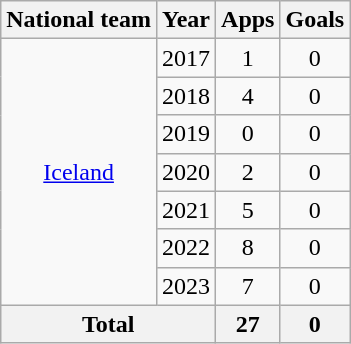<table class="wikitable" style="text-align:center">
<tr>
<th>National team</th>
<th>Year</th>
<th>Apps</th>
<th>Goals</th>
</tr>
<tr>
<td rowspan="7"><a href='#'>Iceland</a></td>
<td>2017</td>
<td>1</td>
<td>0</td>
</tr>
<tr>
<td>2018</td>
<td>4</td>
<td>0</td>
</tr>
<tr>
<td>2019</td>
<td>0</td>
<td>0</td>
</tr>
<tr>
<td>2020</td>
<td>2</td>
<td>0</td>
</tr>
<tr>
<td>2021</td>
<td>5</td>
<td>0</td>
</tr>
<tr>
<td>2022</td>
<td>8</td>
<td>0</td>
</tr>
<tr>
<td>2023</td>
<td>7</td>
<td>0</td>
</tr>
<tr>
<th colspan="2">Total</th>
<th>27</th>
<th>0</th>
</tr>
</table>
